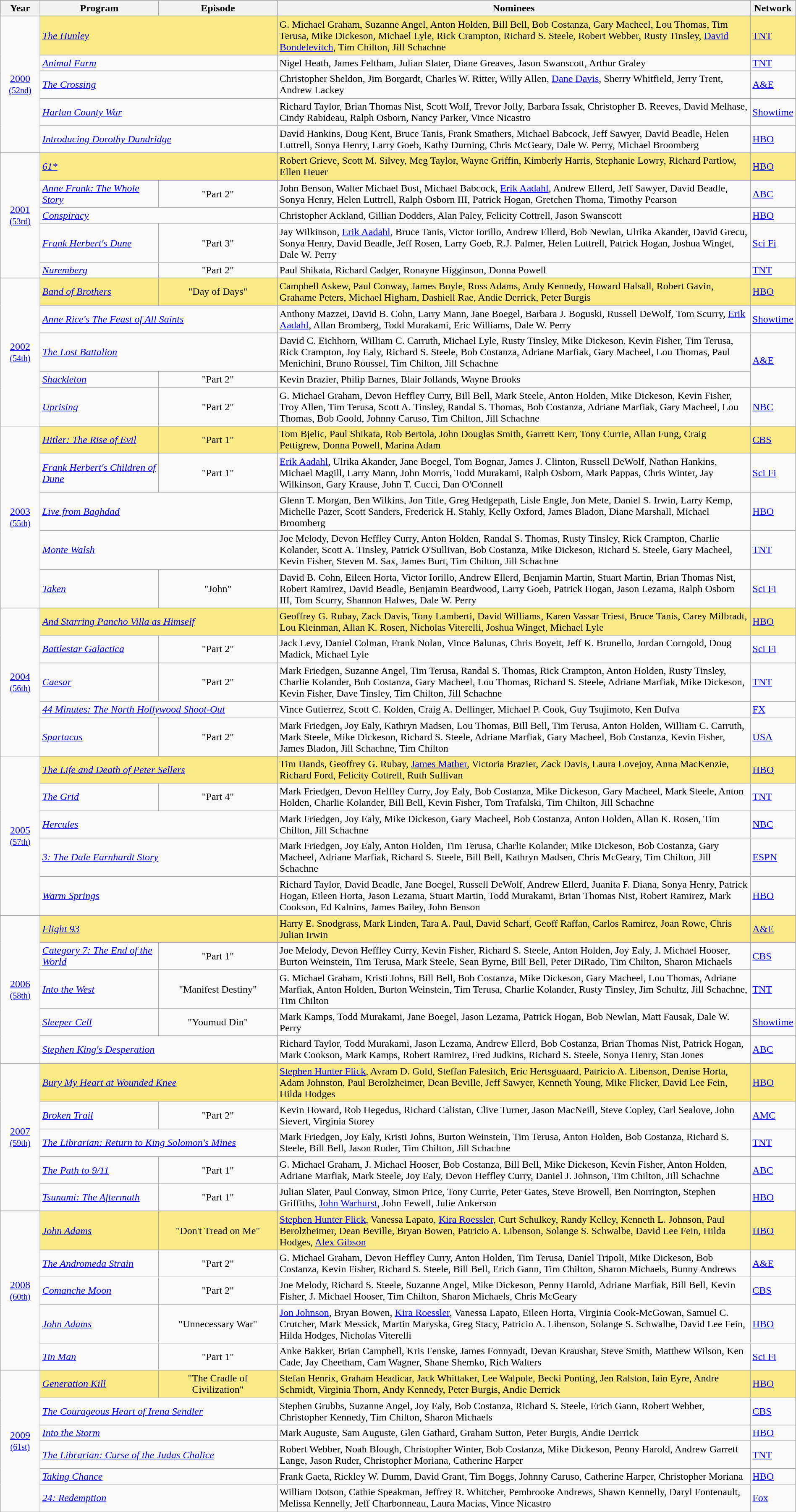<table class="wikitable" style="width:100%">
<tr bgcolor="#bebebe">
<th width="5%">Year</th>
<th width="15%">Program</th>
<th width="15%">Episode</th>
<th width="60%">Nominees</th>
<th width="5%">Network</th>
</tr>
<tr>
<td rowspan=6 style="text-align:center"><a href='#'>2000</a><br><small><a href='#'>(52nd)</a></small><br></td>
</tr>
<tr style="background:#FAEB86">
<td colspan=2><em><a href='#'>The Hunley</a></em></td>
<td>G. Michael Graham, Suzanne Angel, Anton Holden, Bill Bell, Bob Costanza, Gary Macheel, Lou Thomas, Tim Terusa, Mike Dickeson, Michael Lyle, Rick Crampton, Richard S. Steele, Robert Webber, Rusty Tinsley, <a href='#'>David Bondelevitch</a>, Tim Chilton, Jill Schachne</td>
<td><a href='#'>TNT</a></td>
</tr>
<tr>
<td colspan=2><em><a href='#'>Animal Farm</a></em></td>
<td>Nigel Heath, James Feltham, Julian Slater, Diane Greaves, Jason Swanscott, Arthur Graley</td>
<td><a href='#'>TNT</a></td>
</tr>
<tr>
<td colspan=2><em><a href='#'>The Crossing</a></em></td>
<td>Christopher Sheldon, Jim Borgardt, Charles W. Ritter, Willy Allen, <a href='#'>Dane Davis</a>, Sherry Whitfield, Jerry Trent, Andrew Lackey</td>
<td><a href='#'>A&E</a></td>
</tr>
<tr>
<td colspan=2><em><a href='#'>Harlan County War</a></em></td>
<td>Richard Taylor, Brian Thomas Nist, Scott Wolf, Trevor Jolly, Barbara Issak, Christopher B. Reeves, David Melhase, Cindy Rabideau, Ralph Osborn, Nancy Parker, Vince Nicastro</td>
<td><a href='#'>Showtime</a></td>
</tr>
<tr>
<td colspan=2><em><a href='#'>Introducing Dorothy Dandridge</a></em></td>
<td>David Hankins, Doug Kent, Bruce Tanis, Frank Smathers, Michael Babcock, Jeff Sawyer, David Beadle, Helen Luttrell, Sonya Henry, Larry Goeb, Kathy Durning, Chris McGeary, Dale W. Perry, Michael Broomberg</td>
<td><a href='#'>HBO</a></td>
</tr>
<tr>
<td rowspan=6 style="text-align:center"><a href='#'>2001</a><br><small><a href='#'>(53rd)</a></small><br></td>
</tr>
<tr style="background:#FAEB86">
<td colspan=2><em><a href='#'>61*</a></em></td>
<td>Robert Grieve, Scott M. Silvey, Meg Taylor, Wayne Griffin, Kimberly Harris, Stephanie Lowry, Richard Partlow, Ellen Heuer</td>
<td><a href='#'>HBO</a></td>
</tr>
<tr>
<td><em><a href='#'>Anne Frank: The Whole Story</a></em></td>
<td align=center>"Part 2"</td>
<td>John Benson, Walter Michael Bost, Michael Babcock, <a href='#'>Erik Aadahl</a>, Andrew Ellerd, Jeff Sawyer, David Beadle, Sonya Henry, Helen Luttrell, Ralph Osborn III, Patrick Hogan, Gretchen Thoma, Timothy Pearson</td>
<td><a href='#'>ABC</a></td>
</tr>
<tr>
<td colspan=2><em><a href='#'>Conspiracy</a></em></td>
<td>Christopher Ackland, Gillian Dodders, Alan Paley, Felicity Cottrell, Jason Swanscott</td>
<td><a href='#'>HBO</a></td>
</tr>
<tr>
<td><em><a href='#'>Frank Herbert's Dune</a></em></td>
<td align=center>"Part 3"</td>
<td>Jay Wilkinson, <a href='#'>Erik Aadahl</a>, Bruce Tanis, Victor Iorillo, Andrew Ellerd, Bob Newlan, Ulrika Akander, David Grecu, Sonya Henry, David Beadle, Jeff Rosen, Larry Goeb, R.J. Palmer, Helen Luttrell, Patrick Hogan, Joshua Winget, Dale W. Perry</td>
<td><a href='#'>Sci Fi</a></td>
</tr>
<tr>
<td><em><a href='#'>Nuremberg</a></em></td>
<td align=center>"Part 2"</td>
<td>Paul Shikata, Richard Cadger, Ronayne Higginson, Donna Powell</td>
<td><a href='#'>TNT</a></td>
</tr>
<tr>
<td rowspan=6 style="text-align:center"><a href='#'>2002</a><br><small><a href='#'>(54th)</a></small><br></td>
</tr>
<tr style="background:#FAEB86">
<td><em><a href='#'>Band of Brothers</a></em></td>
<td align=center>"Day of Days"</td>
<td>Campbell Askew, Paul Conway, James Boyle, Ross Adams, Andy Kennedy, Howard Halsall, Robert Gavin, Grahame Peters, Michael Higham, Dashiell Rae, Andie Derrick, Peter Burgis</td>
<td><a href='#'>HBO</a></td>
</tr>
<tr>
<td colspan=2><em><a href='#'>Anne Rice's The Feast of All Saints</a></em></td>
<td>Anthony Mazzei, David B. Cohn, Larry Mann, Jane Boegel, Barbara J. Boguski, Russell DeWolf, Tom Scurry, <a href='#'>Erik Aadahl</a>, Allan Bromberg, Todd Murakami, Eric Williams, Dale W. Perry</td>
<td><a href='#'>Showtime</a></td>
</tr>
<tr>
<td colspan=2><em><a href='#'>The Lost Battalion</a></em></td>
<td>David C. Eichhorn, William C. Carruth, Michael Lyle, Rusty Tinsley, Mike Dickeson, Kevin Fisher, Tim Terusa, Rick Crampton, Joy Ealy, Richard S. Steele, Bob Costanza, Adriane Marfiak, Gary Macheel, Lou Thomas, Paul Menichini, Bruno Roussel, Tim Chilton, Jill Schachne</td>
<td rowspan=2><a href='#'>A&E</a></td>
</tr>
<tr>
<td><em><a href='#'>Shackleton</a></em></td>
<td align=center>"Part 2"</td>
<td>Kevin Brazier, Philip Barnes, Blair Jollands, Wayne Brooks</td>
</tr>
<tr>
<td><em><a href='#'>Uprising</a></em></td>
<td align=center>"Part 2"</td>
<td>G. Michael Graham, Devon Heffley Curry, Bill Bell, Mark Steele, Anton Holden, Mike Dickeson, Kevin Fisher, Troy Allen, Tim Terusa, Scott A. Tinsley, Randal S. Thomas, Bob Costanza, Adriane Marfiak, Gary Macheel, Lou Thomas, Bob Goold, Johnny Caruso, Tim Chilton, Jill Schachne</td>
<td><a href='#'>NBC</a></td>
</tr>
<tr>
<td rowspan=6 style="text-align:center"><a href='#'>2003</a><br><small><a href='#'>(55th)</a></small><br></td>
</tr>
<tr style="background:#FAEB86">
<td><em><a href='#'>Hitler: The Rise of Evil</a></em></td>
<td align=center>"Part 1"</td>
<td>Tom Bjelic, Paul Shikata, Rob Bertola, John Douglas Smith, Garrett Kerr, Tony Currie, Allan Fung, Craig Pettigrew, Donna Powell, Marina Adam</td>
<td><a href='#'>CBS</a></td>
</tr>
<tr>
<td><em><a href='#'>Frank Herbert's Children of Dune</a></em></td>
<td align=center>"Part 1"</td>
<td><a href='#'>Erik Aadahl</a>, Ulrika Akander, Jane Boegel, Tom Bognar, James J. Clinton, Russell DeWolf, Nathan Hankins, Michael Magill, Larry Mann, John Morris, Todd Murakami, Ralph Osborn, Mark Pappas, Chris Winter, Jay Wilkinson, Gary Krause, John T. Cucci, Dan O'Connell</td>
<td><a href='#'>Sci Fi</a></td>
</tr>
<tr>
<td colspan=2><em><a href='#'>Live from Baghdad</a></em></td>
<td>Glenn T. Morgan, Ben Wilkins, Jon Title, Greg Hedgepath, Lisle Engle, Jon Mete, Daniel S. Irwin, Larry Kemp, Michelle Pazer, Scott Sanders, Frederick H. Stahly, Kelly Oxford, James Bladon, Diane Marshall, Michael Broomberg</td>
<td><a href='#'>HBO</a></td>
</tr>
<tr>
<td colspan=2><em><a href='#'>Monte Walsh</a></em></td>
<td>Joe Melody, Devon Heffley Curry, Anton Holden, Randal S. Thomas, Rusty Tinsley, Rick Crampton, Charlie Kolander, Scott A. Tinsley, Patrick O'Sullivan, Bob Costanza, Mike Dickeson, Richard S. Steele, Gary Macheel, Kevin Fisher, Steven M. Sax, James Burt, Tim Chilton, Jill Schachne</td>
<td><a href='#'>TNT</a></td>
</tr>
<tr>
<td><em><a href='#'>Taken</a></em></td>
<td align=center>"John"</td>
<td>David B. Cohn, Eileen Horta, Victor Iorillo, Andrew Ellerd, Benjamin Martin, Stuart Martin, Brian Thomas Nist, Robert Ramirez, David Beadle, Benjamin Beardwood, Larry Goeb, Patrick Hogan, Jason Lezama, Ralph Osborn III, Tom Scurry, Shannon Halwes, Dale W. Perry</td>
<td><a href='#'>Sci Fi</a></td>
</tr>
<tr>
<td rowspan=6 style="text-align:center"><a href='#'>2004</a><br><small><a href='#'>(56th)</a></small><br></td>
</tr>
<tr style="background:#FAEB86">
<td colspan=2><em><a href='#'>And Starring Pancho Villa as Himself</a></em></td>
<td>Geoffrey G. Rubay, Zack Davis, Tony Lamberti, David Williams, Karen Vassar Triest, Bruce Tanis, Carey Milbradt, Lou Kleinman, Allan K. Rosen, Nicholas Viterelli, Joshua Winget, Michael Lyle</td>
<td><a href='#'>HBO</a></td>
</tr>
<tr>
<td><em><a href='#'>Battlestar Galactica</a></em></td>
<td align=center>"Part 2"</td>
<td>Jack Levy, Daniel Colman, Frank Nolan, Vince Balunas, Chris Boyett, Jeff K. Brunello, Jordan Corngold, Doug Madick, Michael Lyle</td>
<td><a href='#'>Sci Fi</a></td>
</tr>
<tr>
<td><em><a href='#'>Caesar</a></em></td>
<td align=center>"Part 2"</td>
<td>Mark Friedgen, Suzanne Angel, Tim Terusa, Randal S. Thomas, Rick Crampton, Anton Holden, Rusty Tinsley, Charlie Kolander, Bob Costanza, Gary Macheel, Lou Thomas, Richard S. Steele, Adriane Marfiak, Mike Dickeson, Kevin Fisher, Dave Tinsley, Tim Chilton, Jill Schachne</td>
<td><a href='#'>TNT</a></td>
</tr>
<tr>
<td colspan=2><em><a href='#'>44 Minutes: The North Hollywood Shoot-Out</a></em></td>
<td>Vince Gutierrez, Scott C. Kolden, Craig A. Dellinger, Michael P. Cook, Guy Tsujimoto, Ken Dufva</td>
<td><a href='#'>FX</a></td>
</tr>
<tr>
<td><em><a href='#'>Spartacus</a></em></td>
<td align=center>"Part 2"</td>
<td>Mark Friedgen, Joy Ealy, Kathryn Madsen, Lou Thomas, Bill Bell, Tim Terusa, Anton Holden, William C. Carruth, Mark Steele, Mike Dickeson, Richard S. Steele, Adriane Marfiak, Gary Macheel, Bob Costanza, Kevin Fisher, James Bladon, Jill Schachne, Tim Chilton</td>
<td><a href='#'>USA</a></td>
</tr>
<tr>
<td rowspan=6 style="text-align:center"><a href='#'>2005</a><br><small><a href='#'>(57th)</a></small><br></td>
</tr>
<tr style="background:#FAEB86">
<td colspan=2><em><a href='#'>The Life and Death of Peter Sellers</a></em></td>
<td>Tim Hands, Geoffrey G. Rubay, <a href='#'>James Mather</a>, Victoria Brazier, Zack Davis, Laura Lovejoy, Anna MacKenzie, Richard Ford, Felicity Cottrell, Ruth Sullivan</td>
<td><a href='#'>HBO</a></td>
</tr>
<tr>
<td><em><a href='#'>The Grid</a></em></td>
<td align=center>"Part 4"</td>
<td>Mark Friedgen, Devon Heffley Curry, Joy Ealy, Bob Costanza, Mike Dickeson, Gary Macheel, Mark Steele, Anton Holden, Charlie Kolander, Bill Bell, Kevin Fisher, Tom Trafalski, Tim Chilton, Jill Schachne</td>
<td><a href='#'>TNT</a></td>
</tr>
<tr>
<td colspan=2><em><a href='#'>Hercules</a></em></td>
<td>Mark Friedgen, Joy Ealy, Mike Dickeson, Gary Macheel, Bob Costanza, Anton Holden, Allan K. Rosen, Tim Chilton, Jill Schachne</td>
<td><a href='#'>NBC</a></td>
</tr>
<tr>
<td colspan=2><em><a href='#'>3: The Dale Earnhardt Story</a></em></td>
<td>Mark Friedgen, Joy Ealy, Anton Holden, Tim Terusa, Charlie Kolander, Mike Dickeson, Bob Costanza, Gary Macheel, Adriane Marfiak, Richard S. Steele, Bill Bell, Kathryn Madsen, Chris McGeary, Tim Chilton, Jill Schachne</td>
<td><a href='#'>ESPN</a></td>
</tr>
<tr>
<td colspan=2><em><a href='#'>Warm Springs</a></em></td>
<td>Richard Taylor, David Beadle, Jane Boegel, Russell DeWolf, Andrew Ellerd, Juanita F. Diana, Sonya Henry, Patrick Hogan, Eileen Horta, Jason Lezama, Stuart Martin, Todd Murakami, Brian Thomas Nist, Robert Ramirez, Mark Cookson, Ed Kalnins, James Bailey, John Benson</td>
<td><a href='#'>HBO</a></td>
</tr>
<tr>
<td rowspan=6 style="text-align:center"><a href='#'>2006</a><br><small><a href='#'>(58th)</a></small><br></td>
</tr>
<tr style="background:#FAEB86">
<td colspan=2><em><a href='#'>Flight 93</a></em></td>
<td>Harry E. Snodgrass, Mark Linden, Tara A. Paul, David Scharf, Geoff Raffan, Carlos Ramirez, Joan Rowe, Chris Julian Irwin</td>
<td><a href='#'>A&E</a></td>
</tr>
<tr>
<td><em><a href='#'>Category 7: The End of the World</a></em></td>
<td align=center>"Part 1"</td>
<td>Joe Melody, Devon Heffley Curry, Kevin Fisher, Richard S. Steele, Anton Holden, Joy Ealy, J. Michael Hooser, Burton Weinstein, Tim Terusa, Mark Steele, Sean Byrne, Bill Bell, Peter DiRado, Tim Chilton, Sharon Michaels</td>
<td><a href='#'>CBS</a></td>
</tr>
<tr>
<td><em><a href='#'>Into the West</a></em></td>
<td align=center>"Manifest Destiny"</td>
<td>G. Michael Graham, Kristi Johns, Bill Bell, Bob Costanza, Mike Dickeson, Gary Macheel, Lou Thomas, Adriane Marfiak, Anton Holden, Burton Weinstein, Tim Terusa, Charlie Kolander, Rusty Tinsley, Jim Schultz, Jill Schachne, Tim Chilton</td>
<td><a href='#'>TNT</a></td>
</tr>
<tr>
<td><em><a href='#'>Sleeper Cell</a></em></td>
<td align=center>"Youmud Din"</td>
<td>Mark Kamps, Todd Murakami, Jane Boegel, Jason Lezama, Patrick Hogan, Bob Newlan, Matt Fausak, Dale W. Perry</td>
<td><a href='#'>Showtime</a></td>
</tr>
<tr>
<td colspan=2><em><a href='#'>Stephen King's Desperation</a></em></td>
<td>Richard Taylor, Todd Murakami, Jason Lezama, Andrew Ellerd, Bob Costanza, Brian Thomas Nist, Patrick Hogan, Mark Cookson, Mark Kamps, Robert Ramirez, Fred Judkins, Richard S. Steele, Sonya Henry, Stan Jones</td>
<td><a href='#'>ABC</a></td>
</tr>
<tr>
<td rowspan=6 style="text-align:center"><a href='#'>2007</a><br><small><a href='#'>(59th)</a></small><br></td>
</tr>
<tr style="background:#FAEB86">
<td colspan=2><em><a href='#'>Bury My Heart at Wounded Knee</a></em></td>
<td><a href='#'>Stephen Hunter Flick</a>, Avram D. Gold, Steffan Falesitch, Eric Hertsguaard, Patricio A. Libenson, Denise Horta, Adam Johnston, Paul Berolzheimer, Dean Beville, Jeff Sawyer, Kenneth Young, Mike Flicker, David Lee Fein, Hilda Hodges</td>
<td><a href='#'>HBO</a></td>
</tr>
<tr>
<td><em><a href='#'>Broken Trail</a></em></td>
<td align=center>"Part 2"</td>
<td>Kevin Howard, Rob Hegedus, Richard Calistan, Clive Turner, Jason MacNeill, Steve Copley, Carl Sealove, John Sievert, Virginia Storey</td>
<td><a href='#'>AMC</a></td>
</tr>
<tr>
<td colspan=2><em><a href='#'>The Librarian: Return to King Solomon's Mines</a></em></td>
<td>Mark Friedgen, Joy Ealy, Kristi Johns, Burton Weinstein, Tim Terusa, Anton Holden, Bob Costanza, Richard S. Steele, Bill Bell, Jason Ruder, Tim Chilton, Jill Schachne</td>
<td><a href='#'>TNT</a></td>
</tr>
<tr>
<td><em><a href='#'>The Path to 9/11</a></em></td>
<td align=center>"Part 1"</td>
<td>G. Michael Graham, J. Michael Hooser, Bob Costanza, Bill Bell, Mike Dickeson, Kevin Fisher, Anton Holden, Adriane Marfiak, Mark Steele, Joy Ealy, Devon Heffley Curry, Daniel J. Johnson, Tim Chilton, Jill Schachne</td>
<td><a href='#'>ABC</a></td>
</tr>
<tr>
<td><em><a href='#'>Tsunami: The Aftermath</a></em></td>
<td align=center>"Part 1"</td>
<td>Julian Slater, Paul Conway, Simon Price, Tony Currie, Peter Gates, Steve Browell, Ben Norrington, Stephen Griffiths, <a href='#'>John Warhurst</a>, John Fewell, Julie Ankerson</td>
<td><a href='#'>HBO</a></td>
</tr>
<tr>
<td rowspan=6 style="text-align:center"><a href='#'>2008</a><br><small><a href='#'>(60th)</a></small><br></td>
</tr>
<tr style="background:#FAEB86">
<td><em><a href='#'>John Adams</a></em></td>
<td align=center>"Don't Tread on Me"</td>
<td><a href='#'>Stephen Hunter Flick</a>, Vanessa Lapato, <a href='#'>Kira Roessler</a>, Curt Schulkey, Randy Kelley, Kenneth L. Johnson, Paul Berolzheimer, Dean Beville, Bryan Bowen, Patricio A. Libenson, Solange S. Schwalbe, David Lee Fein, Hilda Hodges, <a href='#'>Alex Gibson</a></td>
<td><a href='#'>HBO</a></td>
</tr>
<tr>
<td><em><a href='#'>The Andromeda Strain</a></em></td>
<td align=center>"Part 2"</td>
<td>G. Michael Graham, Devon Heffley Curry, Anton Holden, Tim Terusa, Daniel Tripoli, Mike Dickeson, Bob Costanza, Kevin Fisher, Richard S. Steele, Bill Bell, Erich Gann, Tim Chilton, Sharon Michaels, Bunny Andrews</td>
<td><a href='#'>A&E</a></td>
</tr>
<tr>
<td><em><a href='#'>Comanche Moon</a></em></td>
<td align=center>"Part 2"</td>
<td>Joe Melody, Richard S. Steele, Suzanne Angel, Mike Dickeson, Penny Harold, Adriane Marfiak, Bill Bell, Kevin Fisher, J. Michael Hooser, Tim Chilton, Sharon Michaels, Chris McGeary</td>
<td><a href='#'>CBS</a></td>
</tr>
<tr>
<td><em><a href='#'>John Adams</a></em></td>
<td align=center>"Unnecessary War"</td>
<td><a href='#'>Jon Johnson</a>, Bryan Bowen, <a href='#'>Kira Roessler</a>, Vanessa Lapato, Eileen Horta, Virginia Cook-McGowan, Samuel C. Crutcher, Mark Messick, Martin Maryska, Greg Stacy, Patricio A. Libenson, Solange S. Schwalbe, David Lee Fein, Hilda Hodges, Nicholas Viterelli</td>
<td><a href='#'>HBO</a></td>
</tr>
<tr>
<td><em><a href='#'>Tin Man</a></em></td>
<td align=center>"Part 1"</td>
<td>Anke Bakker, Brian Campbell, Kris Fenske, James Fonnyadt, Devan Kraushar, Steve Smith, Matthew Wilson, Ken Cade, Jay Cheetham, Cam Wagner, Shane Shemko, Rich Walters</td>
<td><a href='#'>Sci Fi</a></td>
</tr>
<tr>
<td rowspan=7 style="text-align:center"><a href='#'>2009</a><br><small><a href='#'>(61st)</a></small><br></td>
</tr>
<tr style="background:#FAEB86">
<td><em><a href='#'>Generation Kill</a></em></td>
<td align=center>"The Cradle of Civilization"</td>
<td>Stefan Henrix, Graham Headicar, Jack Whittaker, Lee Walpole, Becki Ponting, Jen Ralston, Iain Eyre, Andre Schmidt, Virginia Thorn, Andy Kennedy, Peter Burgis, Andie Derrick</td>
<td><a href='#'>HBO</a></td>
</tr>
<tr>
<td colspan=2><em><a href='#'>The Courageous Heart of Irena Sendler</a></em></td>
<td>Stephen Grubbs, Suzanne Angel, Joy Ealy, Bob Costanza, Richard S. Steele, Erich Gann, Robert Webber, Christopher Kennedy, Tim Chilton, Sharon Michaels</td>
<td><a href='#'>CBS</a></td>
</tr>
<tr>
<td colspan=2><em><a href='#'>Into the Storm</a></em></td>
<td>Mark Auguste, Sam Auguste, Glen Gathard, Graham Sutton, Peter Burgis, Andie Derrick</td>
<td><a href='#'>HBO</a></td>
</tr>
<tr>
<td colspan=2><em><a href='#'>The Librarian: Curse of the Judas Chalice</a></em></td>
<td>Robert Webber, Noah Blough, Christopher Winter, Bob Costanza, Mike Dickeson, Penny Harold, Andrew Garrett Lange, Jason Ruder, Christopher Moriana, Catherine Harper</td>
<td><a href='#'>TNT</a></td>
</tr>
<tr>
<td colspan=2><em><a href='#'>Taking Chance</a></em></td>
<td>Frank Gaeta, Rickley W. Dumm, David Grant, Tim Boggs, Johnny Caruso, Catherine Harper, Christopher Moriana</td>
<td><a href='#'>HBO</a></td>
</tr>
<tr>
<td colspan=2><em><a href='#'>24: Redemption</a></em></td>
<td>William Dotson, Cathie Speakman, Jeffrey R. Whitcher, Pembrooke Andrews, Shawn Kennelly, Daryl Fontenault, Melissa Kennelly, Jeff Charbonneau, Laura Macias, Vince Nicastro</td>
<td><a href='#'>Fox</a></td>
</tr>
<tr>
</tr>
</table>
